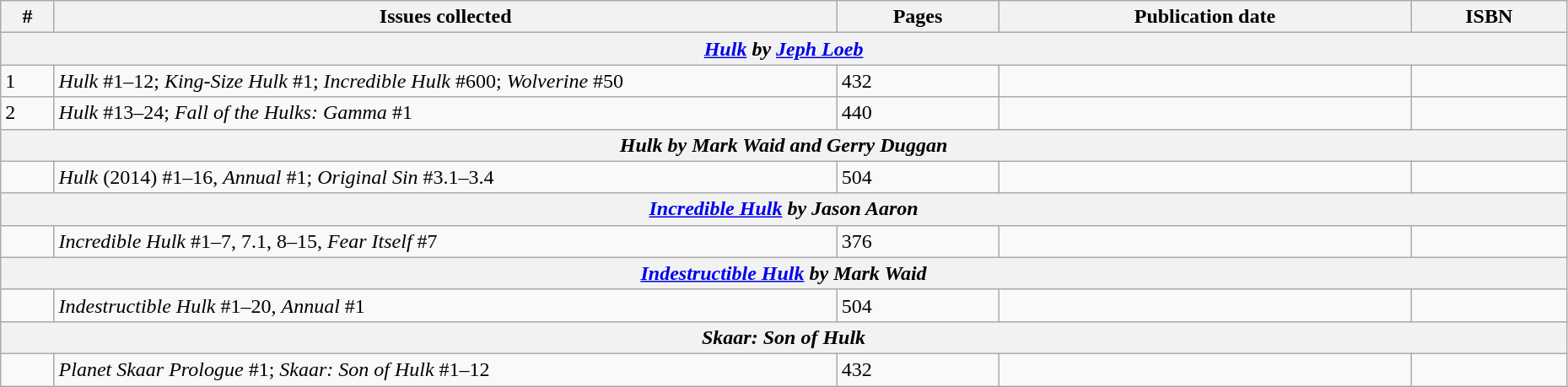<table class="wikitable sortable" width=98%>
<tr>
<th class="unsortable">#</th>
<th class="unsortable" width="50%">Issues collected</th>
<th>Pages</th>
<th>Publication date</th>
<th class="unsortable">ISBN</th>
</tr>
<tr>
<th colspan="5"><strong><em><a href='#'>Hulk</a> by <a href='#'>Jeph Loeb</a></em></strong></th>
</tr>
<tr>
<td>1</td>
<td><em>Hulk</em> #1–12; <em>King-Size Hulk</em> #1; <em>Incredible Hulk</em> #600; <em>Wolverine</em> #50</td>
<td>432</td>
<td></td>
<td></td>
</tr>
<tr>
<td>2</td>
<td><em>Hulk</em> #13–24; <em>Fall of the Hulks: Gamma</em> #1</td>
<td>440</td>
<td></td>
<td></td>
</tr>
<tr>
<th colspan="5"><strong><em>Hulk by Mark Waid and Gerry Duggan</em></strong></th>
</tr>
<tr>
<td></td>
<td><em>Hulk</em> (2014) #1–16, <em>Annual</em> #1; <em>Original Sin</em> #3.1–3.4</td>
<td>504</td>
<td></td>
<td></td>
</tr>
<tr>
<th colspan="5"><strong><em><a href='#'>Incredible Hulk</a> by Jason Aaron</em></strong></th>
</tr>
<tr>
<td></td>
<td><em>Incredible Hulk</em> #1–7, 7.1, 8–15, <em>Fear Itself</em> #7</td>
<td>376</td>
<td></td>
<td></td>
</tr>
<tr>
<th colspan="5"><strong><em><a href='#'>Indestructible Hulk</a> by Mark Waid</em></strong></th>
</tr>
<tr>
<td></td>
<td><em>Indestructible Hulk</em> #1–20, <em>Annual</em> #1</td>
<td>504</td>
<td></td>
<td></td>
</tr>
<tr>
<th colspan="5"><strong><em>Skaar: Son of Hulk</em></strong></th>
</tr>
<tr>
<td></td>
<td><em>Planet Skaar Prologue</em> #1; <em>Skaar: Son of Hulk</em> #1–12</td>
<td>432</td>
<td></td>
<td></td>
</tr>
</table>
